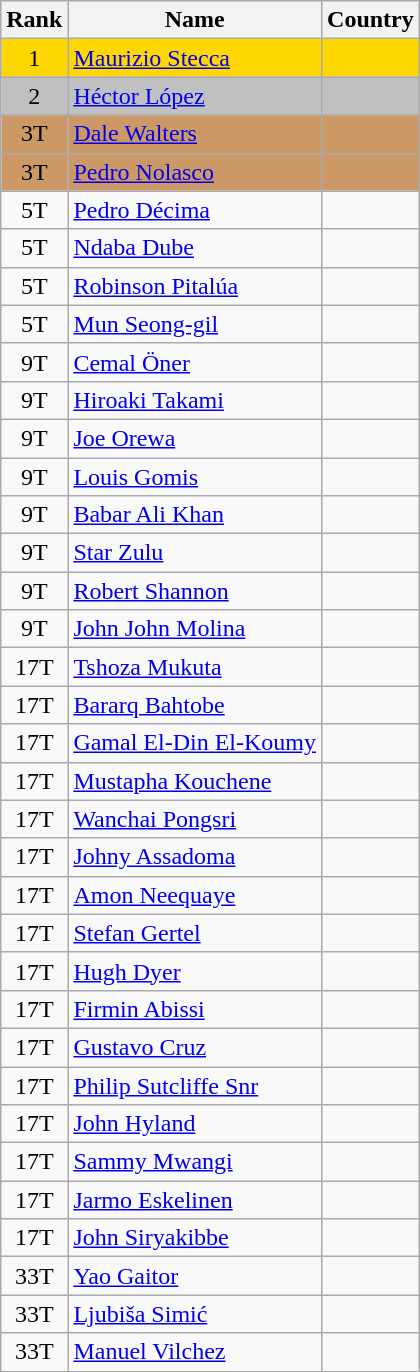<table class="wikitable sortable" style="text-align:center">
<tr>
<th>Rank</th>
<th>Name</th>
<th>Country</th>
</tr>
<tr bgcolor=gold>
<td>1</td>
<td align="left"><a href='#'>Maurizio Stecca</a></td>
<td align="left"></td>
</tr>
<tr bgcolor=silver>
<td>2</td>
<td align="left"><a href='#'>Héctor López</a></td>
<td align="left"></td>
</tr>
<tr bgcolor=#CC9966>
<td>3T</td>
<td align="left"><a href='#'>Dale Walters</a></td>
<td align="left"></td>
</tr>
<tr bgcolor=#CC9966>
<td>3T</td>
<td align="left"><a href='#'>Pedro Nolasco</a></td>
<td align="left"></td>
</tr>
<tr>
<td>5T</td>
<td align="left"><a href='#'>Pedro Décima</a></td>
<td align="left"></td>
</tr>
<tr>
<td>5T</td>
<td align="left"><a href='#'>Ndaba Dube</a></td>
<td align="left"></td>
</tr>
<tr>
<td>5T</td>
<td align="left"><a href='#'>Robinson Pitalúa</a></td>
<td align="left"></td>
</tr>
<tr>
<td>5T</td>
<td align="left"><a href='#'>Mun Seong-gil</a></td>
<td align="left"></td>
</tr>
<tr>
<td>9T</td>
<td align="left"><a href='#'>Cemal Öner</a></td>
<td align="left"></td>
</tr>
<tr>
<td>9T</td>
<td align="left"><a href='#'>Hiroaki Takami</a></td>
<td align="left"></td>
</tr>
<tr>
<td>9T</td>
<td align="left"><a href='#'>Joe Orewa</a></td>
<td align="left"></td>
</tr>
<tr>
<td>9T</td>
<td align="left"><a href='#'>Louis Gomis</a></td>
<td align="left"></td>
</tr>
<tr>
<td>9T</td>
<td align="left"><a href='#'>Babar Ali Khan</a></td>
<td align="left"></td>
</tr>
<tr>
<td>9T</td>
<td align="left"><a href='#'>Star Zulu</a></td>
<td align="left"></td>
</tr>
<tr>
<td>9T</td>
<td align="left"><a href='#'>Robert Shannon</a></td>
<td align="left"></td>
</tr>
<tr>
<td>9T</td>
<td align="left"><a href='#'>John John Molina</a></td>
<td align="left"></td>
</tr>
<tr>
<td>17T</td>
<td align="left"><a href='#'>Tshoza Mukuta</a></td>
<td align="left"></td>
</tr>
<tr>
<td>17T</td>
<td align="left"><a href='#'>Bararq Bahtobe</a></td>
<td align="left"></td>
</tr>
<tr>
<td>17T</td>
<td align="left"><a href='#'>Gamal El-Din El-Koumy</a></td>
<td align="left"></td>
</tr>
<tr>
<td>17T</td>
<td align="left"><a href='#'>Mustapha Kouchene</a></td>
<td align="left"></td>
</tr>
<tr>
<td>17T</td>
<td align="left"><a href='#'>Wanchai Pongsri</a></td>
<td align="left"></td>
</tr>
<tr>
<td>17T</td>
<td align="left"><a href='#'>Johny Assadoma</a></td>
<td align="left"></td>
</tr>
<tr>
<td>17T</td>
<td align="left"><a href='#'>Amon Neequaye</a></td>
<td align="left"></td>
</tr>
<tr>
<td>17T</td>
<td align="left"><a href='#'>Stefan Gertel</a></td>
<td align="left"></td>
</tr>
<tr>
<td>17T</td>
<td align="left"><a href='#'>Hugh Dyer</a></td>
<td align="left"></td>
</tr>
<tr>
<td>17T</td>
<td align="left"><a href='#'>Firmin Abissi</a></td>
<td align="left"></td>
</tr>
<tr>
<td>17T</td>
<td align="left"><a href='#'>Gustavo Cruz</a></td>
<td align="left"></td>
</tr>
<tr>
<td>17T</td>
<td align="left"><a href='#'>Philip Sutcliffe Snr</a></td>
<td align="left"></td>
</tr>
<tr>
<td>17T</td>
<td align="left"><a href='#'>John Hyland</a></td>
<td align="left"></td>
</tr>
<tr>
<td>17T</td>
<td align="left"><a href='#'>Sammy Mwangi</a></td>
<td align="left"></td>
</tr>
<tr>
<td>17T</td>
<td align="left"><a href='#'>Jarmo Eskelinen</a></td>
<td align="left"></td>
</tr>
<tr>
<td>17T</td>
<td align="left"><a href='#'>John Siryakibbe</a></td>
<td align="left"></td>
</tr>
<tr>
<td>33T</td>
<td align="left"><a href='#'>Yao Gaitor</a></td>
<td align="left"></td>
</tr>
<tr>
<td>33T</td>
<td align="left"><a href='#'>Ljubiša Simić</a></td>
<td align="left"></td>
</tr>
<tr>
<td>33T</td>
<td align="left"><a href='#'>Manuel Vilchez</a></td>
<td align="left"></td>
</tr>
</table>
